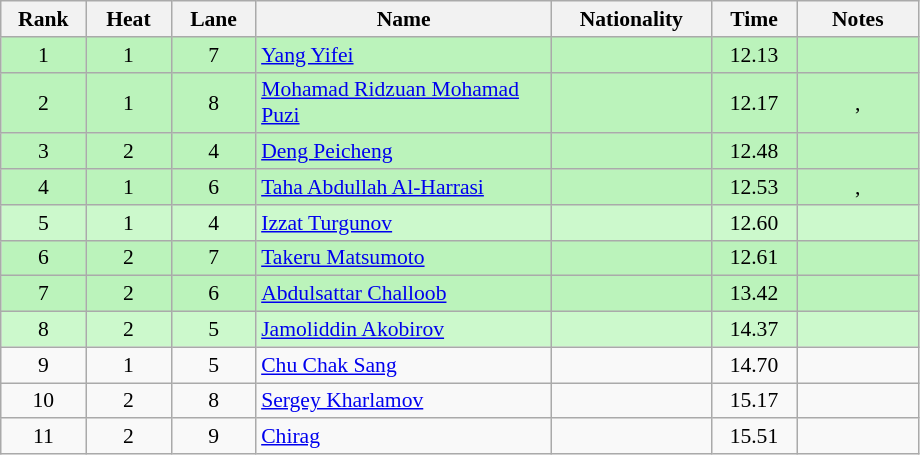<table class="wikitable sortable" style="font-size:90%; text-align:center">
<tr>
<th width="50">Rank</th>
<th width="50">Heat</th>
<th width="50">Lane</th>
<th width="190">Name</th>
<th width="100">Nationality</th>
<th width="50">Time</th>
<th width="75">Notes</th>
</tr>
<tr bgcolor="#BBF3BB">
<td>1</td>
<td>1</td>
<td>7</td>
<td align="left"><a href='#'>Yang Yifei</a></td>
<td align="left"></td>
<td>12.13</td>
<td></td>
</tr>
<tr bgcolor="#BBF3BB">
<td>2</td>
<td>1</td>
<td>8</td>
<td align="left"><a href='#'>Mohamad Ridzuan Mohamad Puzi</a></td>
<td align="left"></td>
<td>12.17</td>
<td>, </td>
</tr>
<tr bgcolor="#BBF3BB">
<td>3</td>
<td>2</td>
<td>4</td>
<td align="left"><a href='#'>Deng Peicheng</a></td>
<td align="left"></td>
<td>12.48</td>
<td></td>
</tr>
<tr bgcolor="#BBF3BB">
<td>4</td>
<td>1</td>
<td>6</td>
<td align="left"><a href='#'>Taha Abdullah Al-Harrasi</a></td>
<td align="left"></td>
<td>12.53</td>
<td>, </td>
</tr>
<tr bgcolor="#CCF9CC">
<td>5</td>
<td>1</td>
<td>4</td>
<td align="left"><a href='#'>Izzat Turgunov</a></td>
<td align="left"></td>
<td>12.60</td>
<td></td>
</tr>
<tr bgcolor="#BBF3BB">
<td>6</td>
<td>2</td>
<td>7</td>
<td align="left"><a href='#'>Takeru Matsumoto</a></td>
<td align="left"></td>
<td>12.61</td>
<td></td>
</tr>
<tr bgcolor="#BBF3BB">
<td>7</td>
<td>2</td>
<td>6</td>
<td align="left"><a href='#'>Abdulsattar Challoob</a></td>
<td align="left"></td>
<td>13.42</td>
<td></td>
</tr>
<tr bgcolor="#CCF9CC">
<td>8</td>
<td>2</td>
<td>5</td>
<td align="left"><a href='#'>Jamoliddin Akobirov</a></td>
<td align="left"></td>
<td>14.37</td>
<td></td>
</tr>
<tr>
<td>9</td>
<td>1</td>
<td>5</td>
<td align="left"><a href='#'>Chu Chak Sang</a></td>
<td align="left"></td>
<td>14.70</td>
<td></td>
</tr>
<tr>
<td>10</td>
<td>2</td>
<td>8</td>
<td align="left"><a href='#'>Sergey Kharlamov</a></td>
<td align="left"></td>
<td>15.17</td>
<td></td>
</tr>
<tr>
<td>11</td>
<td>2</td>
<td>9</td>
<td align="left"><a href='#'>Chirag</a></td>
<td align="left"></td>
<td>15.51</td>
<td></td>
</tr>
</table>
